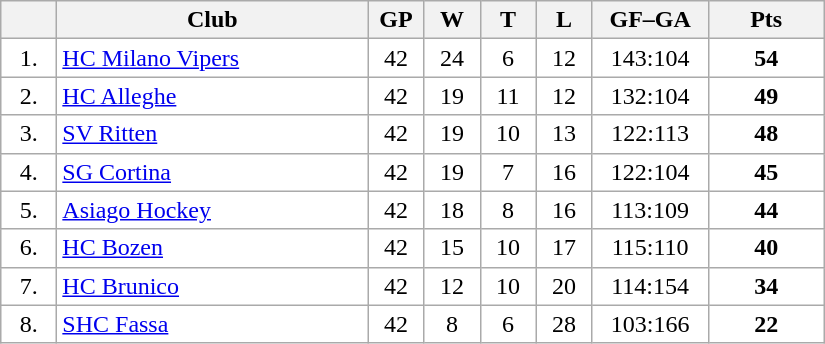<table class="wikitable">
<tr>
<th width="30"></th>
<th width="200">Club</th>
<th width="30">GP</th>
<th width="30">W</th>
<th width="30">T</th>
<th width="30">L</th>
<th width="70">GF–GA</th>
<th width="70">Pts</th>
</tr>
<tr bgcolor="#FFFFFF" align="center">
<td>1.</td>
<td align="left"><a href='#'>HC Milano Vipers</a></td>
<td>42</td>
<td>24</td>
<td>6</td>
<td>12</td>
<td>143:104</td>
<td><strong>54</strong></td>
</tr>
<tr bgcolor="#FFFFFF" align="center">
<td>2.</td>
<td align="left"><a href='#'>HC Alleghe</a></td>
<td>42</td>
<td>19</td>
<td>11</td>
<td>12</td>
<td>132:104</td>
<td><strong>49</strong></td>
</tr>
<tr bgcolor="#FFFFFF" align="center">
<td>3.</td>
<td align="left"><a href='#'>SV Ritten</a></td>
<td>42</td>
<td>19</td>
<td>10</td>
<td>13</td>
<td>122:113</td>
<td><strong>48</strong></td>
</tr>
<tr bgcolor="#FFFFFF" align="center">
<td>4.</td>
<td align="left"><a href='#'>SG Cortina</a></td>
<td>42</td>
<td>19</td>
<td>7</td>
<td>16</td>
<td>122:104</td>
<td><strong>45</strong></td>
</tr>
<tr bgcolor="#FFFFFF" align="center">
<td>5.</td>
<td align="left"><a href='#'>Asiago Hockey</a></td>
<td>42</td>
<td>18</td>
<td>8</td>
<td>16</td>
<td>113:109</td>
<td><strong>44</strong></td>
</tr>
<tr bgcolor="#FFFFFF" align="center">
<td>6.</td>
<td align="left"><a href='#'>HC Bozen</a></td>
<td>42</td>
<td>15</td>
<td>10</td>
<td>17</td>
<td>115:110</td>
<td><strong>40</strong></td>
</tr>
<tr bgcolor="#FFFFFF" align="center">
<td>7.</td>
<td align="left"><a href='#'>HC Brunico</a></td>
<td>42</td>
<td>12</td>
<td>10</td>
<td>20</td>
<td>114:154</td>
<td><strong>34</strong></td>
</tr>
<tr bgcolor="#FFFFFF" align="center">
<td>8.</td>
<td align="left"><a href='#'>SHC Fassa</a></td>
<td>42</td>
<td>8</td>
<td>6</td>
<td>28</td>
<td>103:166</td>
<td><strong>22</strong></td>
</tr>
</table>
